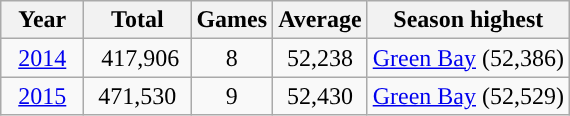<table class=wikitable style="text-align:center">
<tr>
<th>Year</th>
<th>Total</th>
<th>Games</th>
<th>Average</th>
<th>Season highest</th>
</tr>
<tr>
<td>  <a href='#'>2014</a>  </td>
<td>   417,906 </td>
<td>8</td>
<td>52,238</td>
<td align=right><a href='#'>Green Bay</a> (52,386)</td>
</tr>
<tr>
<td>  <a href='#'>2015</a>  </td>
<td> 471,530 </td>
<td>9</td>
<td>52,430</td>
<td align=right><a href='#'>Green Bay</a> (52,529)</td>
</tr>
</table>
